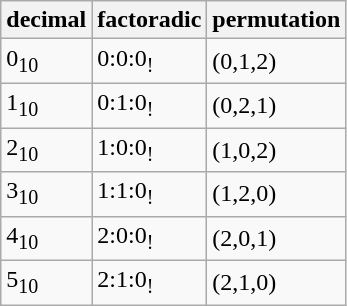<table class="wikitable">
<tr>
<th scope="col">decimal</th>
<th scope="col">factoradic</th>
<th scope="col">permutation</th>
</tr>
<tr>
<td>0<sub>10</sub></td>
<td>0:0:0<sub>!</sub></td>
<td>(0,1,2)</td>
</tr>
<tr>
<td>1<sub>10</sub></td>
<td>0:1:0<sub>!</sub></td>
<td>(0,2,1)</td>
</tr>
<tr>
<td>2<sub>10</sub></td>
<td>1:0:0<sub>!</sub></td>
<td>(1,0,2)</td>
</tr>
<tr>
<td>3<sub>10</sub></td>
<td>1:1:0<sub>!</sub></td>
<td>(1,2,0)</td>
</tr>
<tr>
<td>4<sub>10</sub></td>
<td>2:0:0<sub>!</sub></td>
<td>(2,0,1)</td>
</tr>
<tr>
<td>5<sub>10</sub></td>
<td>2:1:0<sub>!</sub></td>
<td>(2,1,0)</td>
</tr>
</table>
